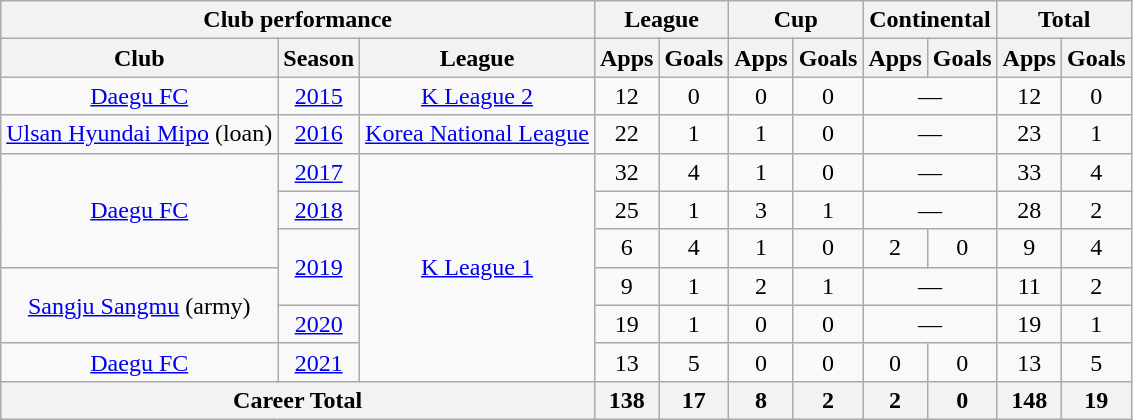<table class="wikitable" style="text-align:center">
<tr>
<th colspan=3>Club performance</th>
<th colspan=2>League</th>
<th colspan=2>Cup</th>
<th colspan=2>Continental</th>
<th colspan=2>Total</th>
</tr>
<tr>
<th>Club</th>
<th>Season</th>
<th>League</th>
<th>Apps</th>
<th>Goals</th>
<th>Apps</th>
<th>Goals</th>
<th>Apps</th>
<th>Goals</th>
<th>Apps</th>
<th>Goals</th>
</tr>
<tr>
<td rowspan=1><a href='#'>Daegu FC</a></td>
<td><a href='#'>2015</a></td>
<td rowspan=1><a href='#'>K League 2</a></td>
<td>12</td>
<td>0</td>
<td>0</td>
<td>0</td>
<td colspan=2>—</td>
<td>12</td>
<td>0</td>
</tr>
<tr>
<td rowspan=1><a href='#'>Ulsan Hyundai Mipo</a> (loan)</td>
<td><a href='#'>2016</a></td>
<td rowspan=1><a href='#'>Korea National League</a></td>
<td>22</td>
<td>1</td>
<td>1</td>
<td>0</td>
<td colspan=2>—</td>
<td>23</td>
<td>1</td>
</tr>
<tr>
<td rowspan=3><a href='#'>Daegu FC</a></td>
<td><a href='#'>2017</a></td>
<td rowspan=6><a href='#'>K League 1</a></td>
<td>32</td>
<td>4</td>
<td>1</td>
<td>0</td>
<td colspan=2>—</td>
<td>33</td>
<td>4</td>
</tr>
<tr>
<td><a href='#'>2018</a></td>
<td>25</td>
<td>1</td>
<td>3</td>
<td>1</td>
<td colspan=2>—</td>
<td>28</td>
<td>2</td>
</tr>
<tr>
<td rowspan=2><a href='#'>2019</a></td>
<td>6</td>
<td>4</td>
<td>1</td>
<td>0</td>
<td>2</td>
<td>0</td>
<td>9</td>
<td>4</td>
</tr>
<tr>
<td rowspan=2><a href='#'>Sangju Sangmu</a> (army)</td>
<td>9</td>
<td>1</td>
<td>2</td>
<td>1</td>
<td colspan=2>—</td>
<td>11</td>
<td>2</td>
</tr>
<tr>
<td><a href='#'>2020</a></td>
<td>19</td>
<td>1</td>
<td>0</td>
<td>0</td>
<td colspan=2>—</td>
<td>19</td>
<td>1</td>
</tr>
<tr>
<td rowspan=1><a href='#'>Daegu FC</a></td>
<td><a href='#'>2021</a></td>
<td>13</td>
<td>5</td>
<td>0</td>
<td>0</td>
<td>0</td>
<td>0</td>
<td>13</td>
<td>5</td>
</tr>
<tr>
<th colspan="3">Career Total</th>
<th>138</th>
<th>17</th>
<th>8</th>
<th>2</th>
<th>2</th>
<th>0</th>
<th>148</th>
<th>19</th>
</tr>
</table>
